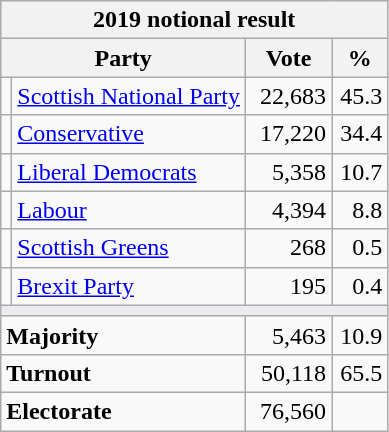<table class="wikitable">
<tr>
<th colspan="4">2019 notional result  </th>
</tr>
<tr>
<th bgcolor="#DDDDFF" width="130px" colspan="2">Party</th>
<th bgcolor="#DDDDFF" width="50px">Vote</th>
<th bgcolor="#DDDDFF" width="30px">%</th>
</tr>
<tr>
<td></td>
<td><a href='#'>Scottish National Party</a></td>
<td align=right>22,683</td>
<td align=right>45.3</td>
</tr>
<tr>
<td></td>
<td><a href='#'>Conservative</a></td>
<td align=right>17,220</td>
<td align=right>34.4</td>
</tr>
<tr>
<td></td>
<td><a href='#'>Liberal Democrats</a></td>
<td align=right>5,358</td>
<td align=right>10.7</td>
</tr>
<tr>
<td></td>
<td><a href='#'>Labour</a></td>
<td align=right>4,394</td>
<td align=right>8.8</td>
</tr>
<tr>
<td></td>
<td><a href='#'>Scottish Greens</a></td>
<td align=right>268</td>
<td align=right>0.5</td>
</tr>
<tr>
<td></td>
<td><a href='#'>Brexit Party</a></td>
<td align=right>195</td>
<td align=right>0.4</td>
</tr>
<tr>
<td colspan="4" bgcolor="#EAECF0"></td>
</tr>
<tr>
<td colspan="2"><strong>Majority</strong></td>
<td align="right">5,463</td>
<td align="right">10.9</td>
</tr>
<tr>
<td colspan="2"><strong>Turnout</strong></td>
<td align=right>50,118</td>
<td align=right>65.5</td>
</tr>
<tr>
<td colspan="2"><strong>Electorate</strong></td>
<td align=right>76,560</td>
</tr>
</table>
